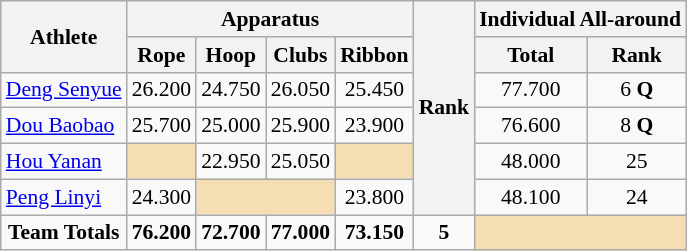<table class=wikitable style="text-align:center; font-size:90%">
<tr>
<th rowspan=2>Athlete</th>
<th colspan=4>Apparatus</th>
<th rowspan=6>Rank</th>
<th colspan=2>Individual All-around</th>
</tr>
<tr>
<th>Rope</th>
<th>Hoop</th>
<th>Clubs</th>
<th>Ribbon</th>
<th>Total</th>
<th>Rank</th>
</tr>
<tr>
<td style="text-align:left"><a href='#'>Deng Senyue</a></td>
<td>26.200</td>
<td>24.750</td>
<td>26.050</td>
<td>25.450</td>
<td>77.700</td>
<td>6 <strong>Q</strong></td>
</tr>
<tr>
<td style="text-align:left"><a href='#'>Dou Baobao</a></td>
<td>25.700</td>
<td>25.000</td>
<td>25.900</td>
<td>23.900</td>
<td>76.600</td>
<td>8 <strong>Q</strong></td>
</tr>
<tr>
<td style="text-align:left"><a href='#'>Hou Yanan</a></td>
<td bgcolor=wheat></td>
<td>22.950</td>
<td>25.050</td>
<td bgcolor=wheat></td>
<td>48.000</td>
<td>25</td>
</tr>
<tr>
<td style="text-align:left"><a href='#'>Peng Linyi</a></td>
<td>24.300</td>
<td colspan="2" style="background:wheat;"></td>
<td>23.800</td>
<td>48.100</td>
<td>24</td>
</tr>
<tr>
<td><strong>Team Totals</strong></td>
<td><strong>76.200</strong></td>
<td><strong>72.700</strong></td>
<td><strong>77.000</strong></td>
<td><strong>73.150</strong></td>
<td><strong>5</strong></td>
<td colspan="2" style="background:wheat;"></td>
</tr>
</table>
